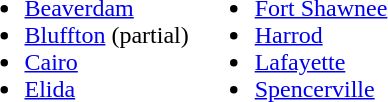<table>
<tr ---- valign="top">
<td><br><ul><li><a href='#'>Beaverdam</a></li><li><a href='#'>Bluffton</a> (partial)</li><li><a href='#'>Cairo</a></li><li><a href='#'>Elida</a></li></ul></td>
<td><br><ul><li><a href='#'>Fort Shawnee</a></li><li><a href='#'>Harrod</a></li><li><a href='#'>Lafayette</a></li><li><a href='#'>Spencerville</a></li></ul></td>
</tr>
</table>
